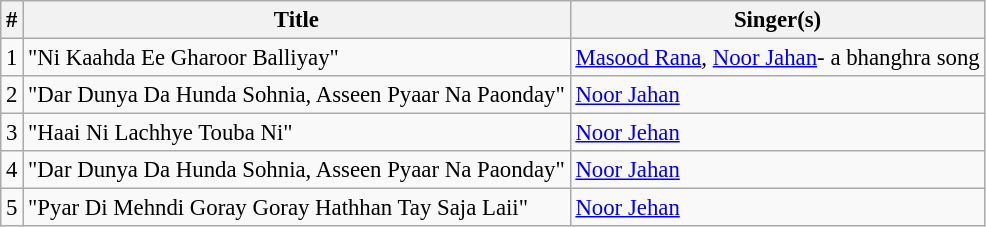<table class="wikitable" style="font-size:95%;">
<tr>
<th>#</th>
<th>Title</th>
<th>Singer(s)</th>
</tr>
<tr>
<td>1</td>
<td>"Ni Kaahda Ee Gharoor Balliyay"</td>
<td><a href='#'>Masood Rana</a>, <a href='#'>Noor Jahan</a>- a bhanghra song</td>
</tr>
<tr>
<td>2</td>
<td>"Dar Dunya Da Hunda Sohnia, Asseen Pyaar Na Paonday"</td>
<td><a href='#'>Noor Jahan</a></td>
</tr>
<tr>
<td>3</td>
<td>"Haai Ni Lachhye Touba Ni"</td>
<td><a href='#'>Noor Jehan</a></td>
</tr>
<tr>
<td>4</td>
<td>"Dar Dunya Da Hunda Sohnia, Asseen Pyaar Na Paonday"</td>
<td><a href='#'>Noor Jahan</a></td>
</tr>
<tr>
<td>5</td>
<td>"Pyar Di Mehndi Goray Goray Hathhan Tay Saja Laii"</td>
<td><a href='#'>Noor Jehan</a></td>
</tr>
</table>
